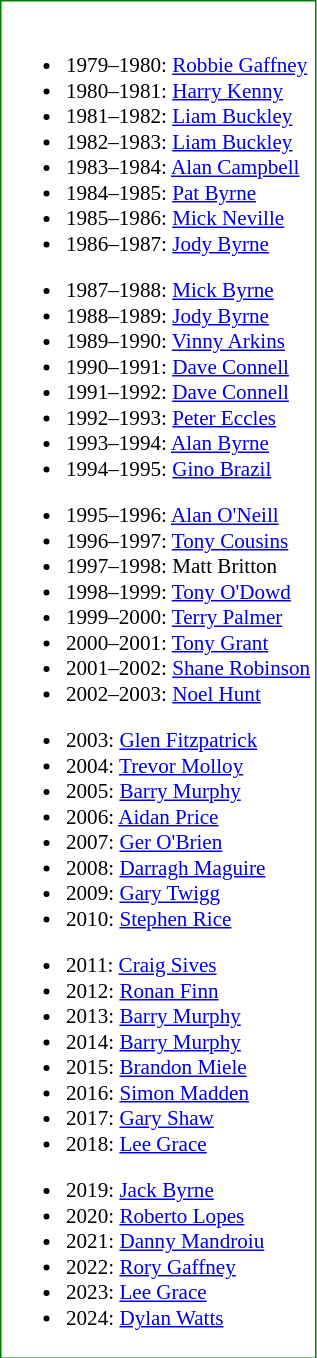<table class="toccolours" style="border: #008000 solid 1px; background: #FFFFFF; font-size: 88%">
<tr>
<td><br><ul><li>1979–1980: <a href='#'>Robbie Gaffney</a></li><li>1980–1981: <a href='#'>Harry Kenny</a></li><li>1981–1982: <a href='#'>Liam Buckley</a></li><li>1982–1983: <a href='#'>Liam Buckley</a></li><li>1983–1984: <a href='#'>Alan Campbell</a></li><li>1984–1985: <a href='#'>Pat Byrne</a></li><li>1985–1986: <a href='#'>Mick Neville</a></li><li>1986–1987: <a href='#'>Jody Byrne</a></li></ul><ul><li>1987–1988: <a href='#'>Mick Byrne</a></li><li>1988–1989: <a href='#'>Jody Byrne</a></li><li>1989–1990: <a href='#'>Vinny Arkins</a></li><li>1990–1991: <a href='#'>Dave Connell</a></li><li>1991–1992: <a href='#'>Dave Connell</a></li><li>1992–1993: <a href='#'>Peter Eccles</a></li><li>1993–1994: <a href='#'>Alan Byrne</a></li><li>1994–1995: <a href='#'>Gino Brazil</a></li></ul><ul><li>1995–1996: <a href='#'>Alan O'Neill</a></li><li>1996–1997: <a href='#'>Tony Cousins</a></li><li>1997–1998: Matt Britton</li><li>1998–1999: <a href='#'>Tony O'Dowd</a></li><li>1999–2000: <a href='#'>Terry Palmer</a></li><li>2000–2001: <a href='#'>Tony Grant</a></li><li>2001–2002: <a href='#'>Shane Robinson</a></li><li>2002–2003: <a href='#'>Noel Hunt</a></li></ul><ul><li>2003: <a href='#'>Glen Fitzpatrick</a></li><li>2004: <a href='#'>Trevor Molloy</a></li><li>2005: <a href='#'>Barry Murphy</a></li><li>2006: <a href='#'>Aidan Price</a></li><li>2007: <a href='#'>Ger O'Brien</a></li><li>2008: <a href='#'>Darragh Maguire</a></li><li>2009: <a href='#'>Gary Twigg</a></li><li>2010: <a href='#'>Stephen Rice</a></li></ul><ul><li>2011: <a href='#'>Craig Sives</a></li><li>2012: <a href='#'>Ronan Finn</a></li><li>2013: <a href='#'>Barry Murphy</a></li><li>2014: <a href='#'>Barry Murphy</a></li><li>2015: <a href='#'>Brandon Miele</a></li><li>2016: <a href='#'>Simon Madden</a></li><li>2017: <a href='#'>Gary Shaw</a></li><li>2018: <a href='#'>Lee Grace</a></li></ul><ul><li>2019: <a href='#'>Jack Byrne</a></li><li>2020: <a href='#'>Roberto Lopes</a></li><li>2021: <a href='#'>Danny Mandroiu</a></li><li>2022: <a href='#'>Rory Gaffney</a></li><li>2023: <a href='#'>Lee Grace</a></li><li>2024: <a href='#'>Dylan Watts</a></li></ul></td>
</tr>
</table>
